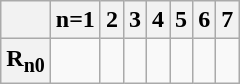<table class="wikitable">
<tr>
<th></th>
<th>n=1</th>
<th>2</th>
<th>3</th>
<th>4</th>
<th>5</th>
<th>6</th>
<th>7</th>
</tr>
<tr>
<th>R<sub>n0</sub></th>
<td></td>
<td></td>
<td></td>
<td></td>
<td></td>
<td></td>
<td></td>
</tr>
</table>
